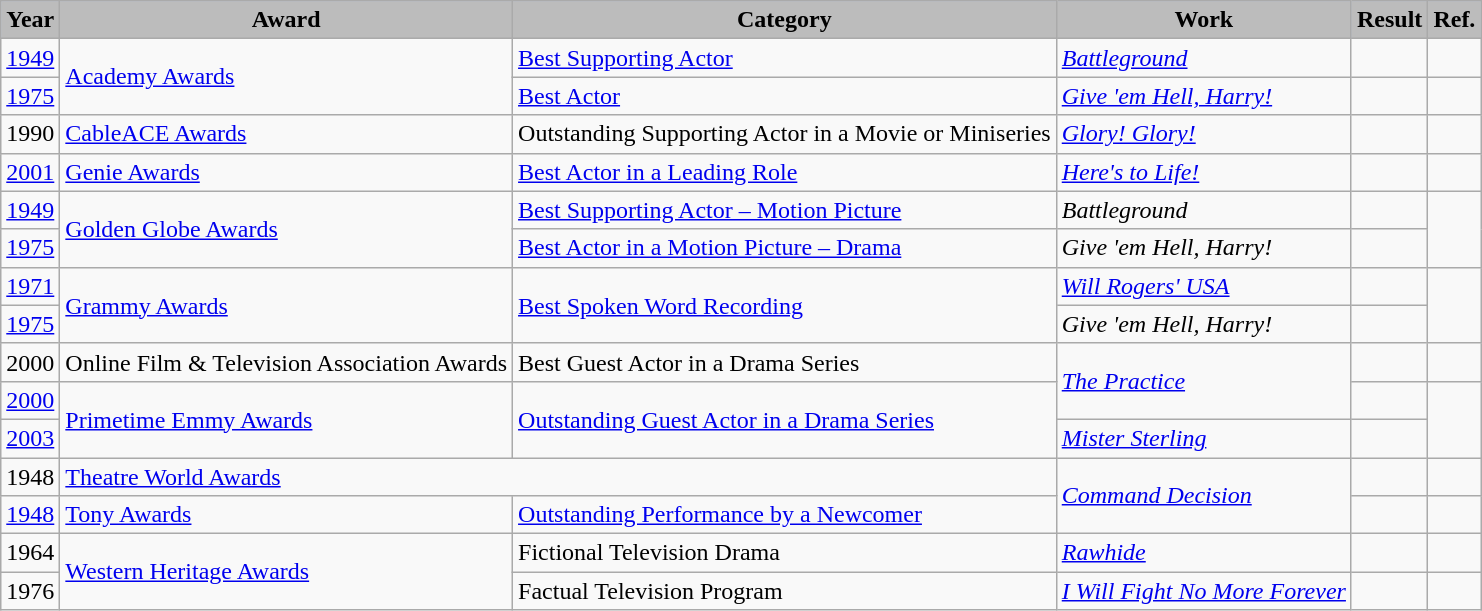<table class="wikitable">
<tr style="background:#b0c4de; text-align:center;">
<th style="background:#bcbcbc;">Year</th>
<th style="background:#bcbcbc;">Award</th>
<th style="background:#bcbcbc;">Category</th>
<th style="background:#bcbcbc;">Work</th>
<th style="background:#bcbcbc;">Result</th>
<th style="background:#bcbcbc;">Ref.</th>
</tr>
<tr>
<td><a href='#'>1949</a></td>
<td rowspan="2"><a href='#'>Academy Awards</a></td>
<td><a href='#'>Best Supporting Actor</a></td>
<td><em><a href='#'>Battleground</a></em></td>
<td></td>
<td align="center"></td>
</tr>
<tr>
<td><a href='#'>1975</a></td>
<td><a href='#'>Best Actor</a></td>
<td><em><a href='#'>Give 'em Hell, Harry!</a></em></td>
<td></td>
<td align="center"></td>
</tr>
<tr>
<td>1990</td>
<td><a href='#'>CableACE Awards</a></td>
<td>Outstanding Supporting Actor in a Movie or Miniseries</td>
<td><em><a href='#'>Glory! Glory!</a></em></td>
<td></td>
<td align="center"></td>
</tr>
<tr>
<td><a href='#'>2001</a></td>
<td><a href='#'>Genie Awards</a></td>
<td><a href='#'>Best Actor in a Leading Role</a></td>
<td><em><a href='#'>Here's to Life!</a></em></td>
<td></td>
<td align="center"></td>
</tr>
<tr>
<td><a href='#'>1949</a></td>
<td rowspan="2"><a href='#'>Golden Globe Awards</a></td>
<td><a href='#'>Best Supporting Actor – Motion Picture</a></td>
<td><em>Battleground</em></td>
<td></td>
<td rowspan="2" align="center"></td>
</tr>
<tr>
<td><a href='#'>1975</a></td>
<td><a href='#'>Best Actor in a Motion Picture – Drama</a></td>
<td><em>Give 'em Hell, Harry!</em></td>
<td></td>
</tr>
<tr>
<td><a href='#'>1971</a></td>
<td rowspan="2"><a href='#'>Grammy Awards</a></td>
<td rowspan="2"><a href='#'>Best Spoken Word Recording</a></td>
<td><em><a href='#'>Will Rogers' USA</a></em></td>
<td></td>
<td rowspan="2" align="center"></td>
</tr>
<tr>
<td><a href='#'>1975</a></td>
<td><em>Give 'em Hell, Harry!</em></td>
<td></td>
</tr>
<tr>
<td>2000</td>
<td>Online Film & Television Association Awards</td>
<td>Best Guest Actor in a Drama Series</td>
<td rowspan="2"><em><a href='#'>The Practice</a></em></td>
<td></td>
<td align="center"></td>
</tr>
<tr>
<td><a href='#'>2000</a></td>
<td rowspan="2"><a href='#'>Primetime Emmy Awards</a></td>
<td rowspan="2"><a href='#'>Outstanding Guest Actor in a Drama Series</a></td>
<td></td>
<td rowspan="2" align="center"></td>
</tr>
<tr>
<td><a href='#'>2003</a></td>
<td><em><a href='#'>Mister Sterling</a></em></td>
<td></td>
</tr>
<tr>
<td>1948</td>
<td colspan="2"><a href='#'>Theatre World Awards</a></td>
<td rowspan="2"><em><a href='#'>Command Decision</a></em></td>
<td></td>
<td align="center"></td>
</tr>
<tr>
<td><a href='#'>1948</a></td>
<td><a href='#'>Tony Awards</a></td>
<td><a href='#'>Outstanding Performance by a Newcomer</a></td>
<td></td>
<td align="center"></td>
</tr>
<tr>
<td>1964</td>
<td rowspan="2"><a href='#'>Western Heritage Awards</a></td>
<td>Fictional Television Drama</td>
<td><em><a href='#'>Rawhide</a></em> </td>
<td></td>
<td align="center"></td>
</tr>
<tr>
<td>1976</td>
<td>Factual Television Program</td>
<td><em><a href='#'>I Will Fight No More Forever</a></em></td>
<td></td>
<td align="center"></td>
</tr>
</table>
